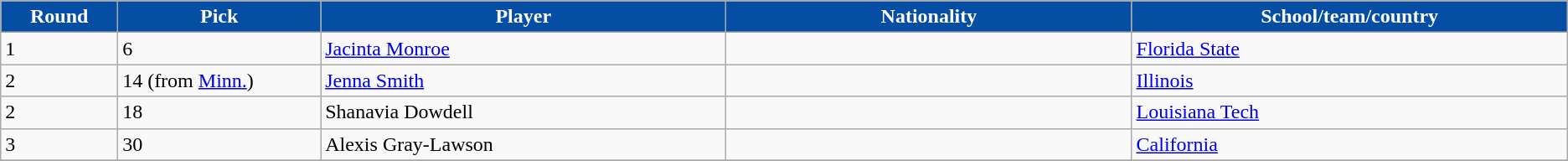<table class="wikitable">
<tr>
<th style="background:#054EA4; color:white;" width="2%">Round</th>
<th style="background:#054EA4; color:white;" width="5%">Pick</th>
<th style="background:#054EA4; color:white;" width="10%">Player</th>
<th style="background:#054EA4; color:white;" width="10%">Nationality</th>
<th style="background:#054EA4; color:white;" width="10%">School/team/country</th>
</tr>
<tr>
<td>1</td>
<td>6</td>
<td><a href='#'>Jacinta Monroe</a></td>
<td></td>
<td><a href='#'>Florida State</a></td>
</tr>
<tr>
<td>2</td>
<td>14 (from <a href='#'>Minn.</a>)</td>
<td><a href='#'>Jenna Smith</a></td>
<td></td>
<td><a href='#'>Illinois</a></td>
</tr>
<tr>
<td>2</td>
<td>18</td>
<td>Shanavia Dowdell</td>
<td></td>
<td><a href='#'>Louisiana Tech</a></td>
</tr>
<tr>
<td>3</td>
<td>30</td>
<td>Alexis Gray-Lawson</td>
<td></td>
<td><a href='#'>California</a></td>
</tr>
<tr>
</tr>
</table>
